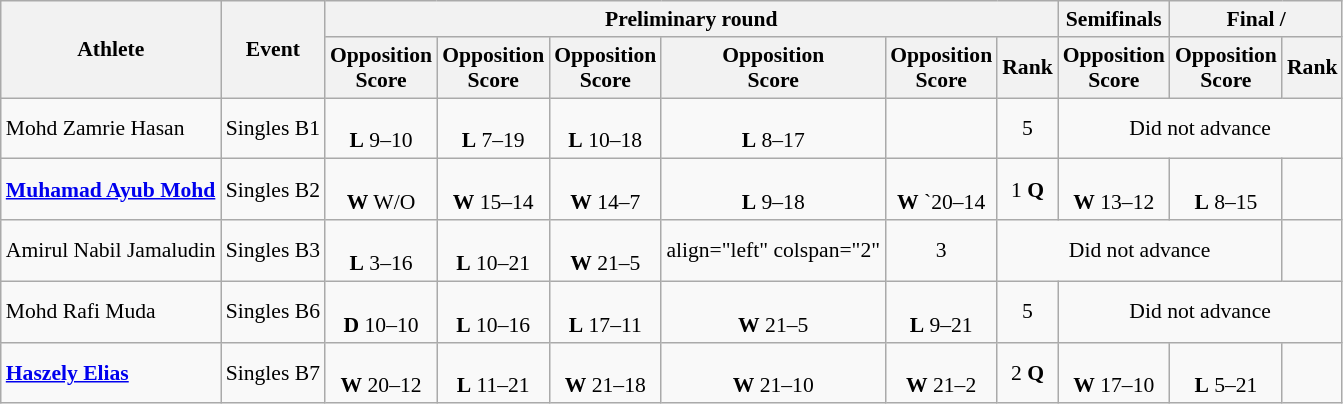<table class=wikitable style="font-size:90%">
<tr>
<th rowspan="2">Athlete</th>
<th rowspan="2">Event</th>
<th colspan="6">Preliminary round</th>
<th>Semifinals</th>
<th colspan=2>Final / </th>
</tr>
<tr>
<th>Opposition<br>Score</th>
<th>Opposition<br>Score</th>
<th>Opposition<br>Score</th>
<th>Opposition<br>Score</th>
<th>Opposition<br>Score</th>
<th>Rank</th>
<th>Opposition<br>Score</th>
<th>Opposition<br>Score</th>
<th>Rank</th>
</tr>
<tr align=center>
<td align=left>Mohd Zamrie Hasan</td>
<td align=left>Singles B1</td>
<td><br><strong>L</strong> 9–10</td>
<td><br><strong>L</strong> 7–19</td>
<td><br><strong>L</strong> 10–18</td>
<td><br><strong>L</strong> 8–17</td>
<td></td>
<td>5</td>
<td colspan="3">Did not advance</td>
</tr>
<tr align=center>
<td align=left><strong><a href='#'>Muhamad Ayub Mohd</a></strong></td>
<td align=left>Singles B2</td>
<td><br><strong>W</strong> W/O</td>
<td><br><strong>W</strong> 15–14</td>
<td><br><strong>W</strong> 14–7</td>
<td><br><strong>L</strong> 9–18</td>
<td><br><strong>W</strong> `20–14</td>
<td>1 <strong>Q</strong></td>
<td><br><strong>W</strong> 13–12</td>
<td><br><strong>L</strong> 8–15</td>
<td></td>
</tr>
<tr align=center>
<td align=left>Amirul Nabil Jamaludin</td>
<td align=left>Singles B3</td>
<td><br><strong>L</strong> 3–16</td>
<td><br><strong>L</strong> 10–21</td>
<td><br><strong>W</strong> 21–5</td>
<td>align="left" colspan="2" </td>
<td>3</td>
<td colspan="3">Did not advance</td>
</tr>
<tr align=center>
<td align=left>Mohd Rafi Muda</td>
<td align=left>Singles B6</td>
<td><br><strong>D</strong> 10–10</td>
<td><br><strong>L</strong> 10–16</td>
<td><br><strong>L</strong> 17–11</td>
<td><br><strong>W</strong> 21–5</td>
<td><br><strong>L</strong> 9–21</td>
<td>5</td>
<td colspan="3">Did not advance</td>
</tr>
<tr align=center>
<td align=left><strong><a href='#'>Haszely Elias</a></strong></td>
<td align=left>Singles B7</td>
<td><br><strong>W</strong> 20–12</td>
<td><br><strong>L</strong> 11–21</td>
<td><br><strong>W</strong> 21–18</td>
<td><br><strong>W</strong> 21–10</td>
<td><br><strong>W</strong> 21–2</td>
<td>2 <strong>Q</strong></td>
<td><br><strong>W</strong> 17–10</td>
<td><br><strong>L</strong> 5–21</td>
<td></td>
</tr>
</table>
